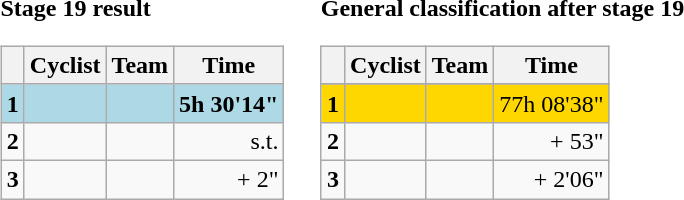<table>
<tr>
<td><strong>Stage 19 result</strong><br><table class="wikitable">
<tr>
<th></th>
<th>Cyclist</th>
<th>Team</th>
<th>Time</th>
</tr>
<tr bgcolor=lightblue>
<td><strong>1</strong></td>
<td><strong></strong></td>
<td><strong></strong></td>
<td align=right><strong>5h 30'14"</strong></td>
</tr>
<tr>
<td><strong>2</strong></td>
<td></td>
<td></td>
<td align=right>s.t.</td>
</tr>
<tr>
<td><strong>3</strong></td>
<td></td>
<td></td>
<td align=right>+ 2"</td>
</tr>
</table>
</td>
<td></td>
<td><strong>General classification after stage 19</strong><br><table class="wikitable">
<tr>
<th></th>
<th>Cyclist</th>
<th>Team</th>
<th>Time</th>
</tr>
<tr>
</tr>
<tr bgcolor=gold>
<td><strong>1</strong></td>
<td><strong></strong></td>
<td><strong></strong></td>
<td align=right>77h 08'38"</td>
</tr>
<tr>
<td><strong>2</strong></td>
<td></td>
<td></td>
<td align=right>+ 53"</td>
</tr>
<tr>
<td><strong>3</strong></td>
<td></td>
<td></td>
<td align=right>+ 2'06"</td>
</tr>
</table>
</td>
</tr>
</table>
